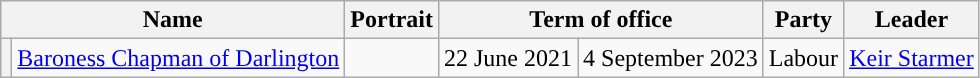<table class="wikitable" style="text-align:center">
<tr>
<th colspan=2>Name</th>
<th>Portrait</th>
<th colspan=2>Term of office</th>
<th>Party</th>
<th>Leader</th>
</tr>
<tr>
<th style="background-color: "></th>
<td><a href='#'>Baroness Chapman of Darlington</a></td>
<td></td>
<td>22 June 2021</td>
<td>4 September 2023</td>
<td>Labour</td>
<td><a href='#'>Keir Starmer</a></td>
</tr>
</table>
